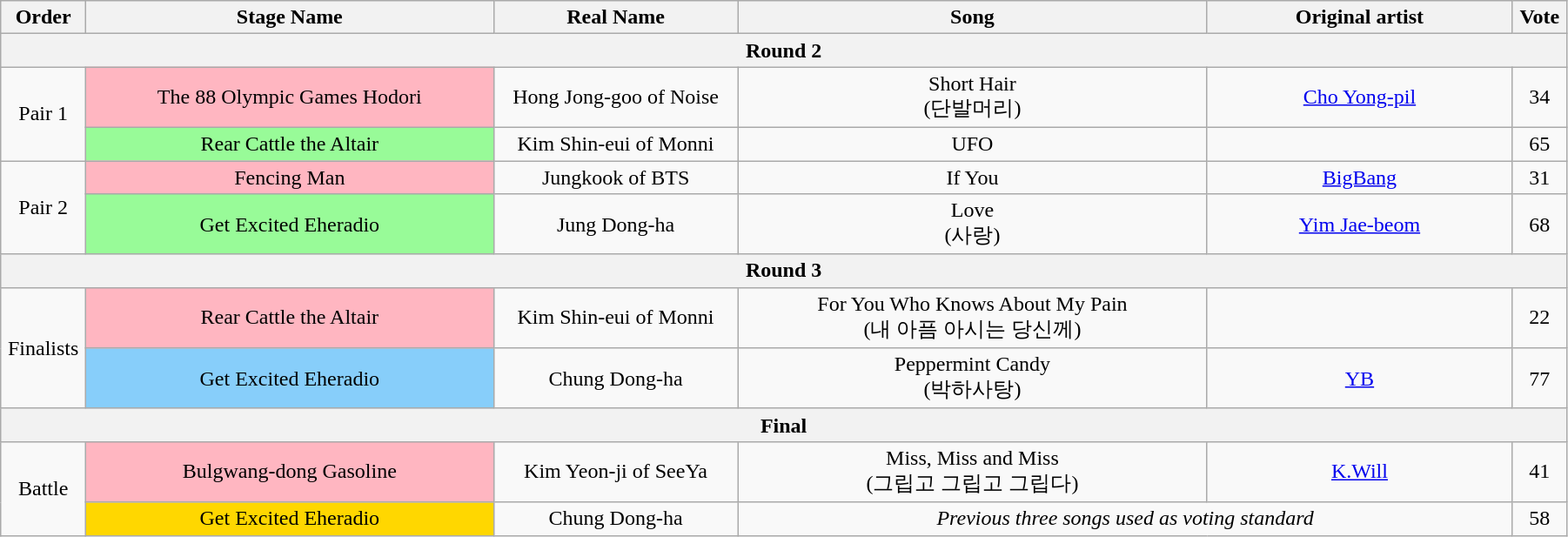<table class="wikitable" style="text-align:center; width:95%;">
<tr>
<th style="width:1%;">Order</th>
<th style="width:20%;">Stage Name</th>
<th style="width:12%;">Real Name</th>
<th style="width:23%;">Song</th>
<th style="width:15%;">Original artist</th>
<th style="width:1%;">Vote</th>
</tr>
<tr>
<th colspan=6>Round 2</th>
</tr>
<tr>
<td rowspan=2>Pair 1</td>
<td bgcolor="lightpink">The 88 Olympic Games Hodori</td>
<td>Hong Jong-goo of Noise</td>
<td>Short Hair<br>(단발머리)</td>
<td><a href='#'>Cho Yong-pil</a></td>
<td>34</td>
</tr>
<tr>
<td bgcolor="palegreen">Rear Cattle the Altair</td>
<td>Kim Shin-eui of Monni</td>
<td>UFO</td>
<td></td>
<td>65</td>
</tr>
<tr>
<td rowspan=2>Pair 2</td>
<td bgcolor="lightpink">Fencing Man</td>
<td>Jungkook of BTS</td>
<td>If You</td>
<td><a href='#'>BigBang</a></td>
<td>31</td>
</tr>
<tr>
<td bgcolor="palegreen">Get Excited Eheradio</td>
<td>Jung Dong-ha</td>
<td>Love<br>(사랑)</td>
<td><a href='#'>Yim Jae-beom</a></td>
<td>68</td>
</tr>
<tr>
<th colspan=6>Round 3</th>
</tr>
<tr>
<td rowspan=2>Finalists</td>
<td bgcolor="lightpink">Rear Cattle the Altair</td>
<td>Kim Shin-eui of Monni</td>
<td>For You Who Knows About My Pain<br>(내 아픔 아시는 당신께)</td>
<td></td>
<td>22</td>
</tr>
<tr>
<td bgcolor="lightskyblue">Get Excited Eheradio</td>
<td>Chung Dong-ha</td>
<td>Peppermint Candy<br>(박하사탕)</td>
<td><a href='#'>YB</a></td>
<td>77</td>
</tr>
<tr>
<th colspan=6>Final</th>
</tr>
<tr>
<td rowspan=2>Battle</td>
<td bgcolor="lightpink">Bulgwang-dong Gasoline</td>
<td>Kim Yeon-ji of SeeYa</td>
<td>Miss, Miss and Miss<br>(그립고 그립고 그립다)</td>
<td><a href='#'>K.Will</a></td>
<td>41</td>
</tr>
<tr>
<td bgcolor="gold">Get Excited Eheradio</td>
<td>Chung Dong-ha</td>
<td colspan=2><em>Previous three songs used as voting standard</em></td>
<td>58</td>
</tr>
</table>
